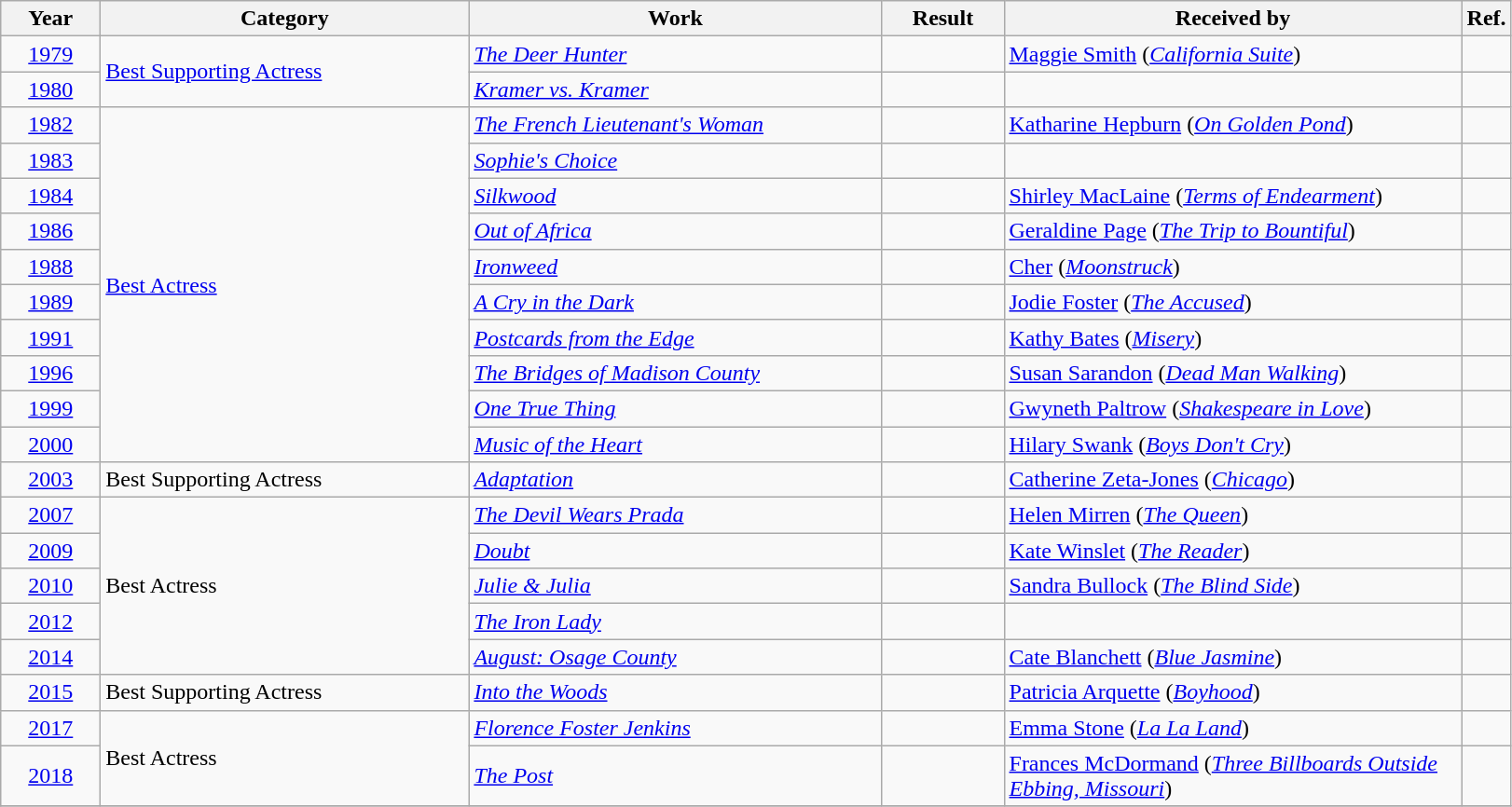<table class="wikitable sortable">
<tr>
<th scope="col" style="width:4em;">Year</th>
<th scope="col" style="width:16em;">Category</th>
<th scope="col" style="width:18em;">Work</th>
<th scope="col" style="width:5em;">Result</th>
<th scope="col" style="width:20em;">Received by</th>
<th class=unsortable>Ref.</th>
</tr>
<tr>
<td style="text-align:center;"><a href='#'>1979</a></td>
<td rowspan="2"><a href='#'>Best Supporting Actress</a></td>
<td><em><a href='#'>The Deer Hunter</a></em></td>
<td></td>
<td><a href='#'>Maggie Smith</a> (<em><a href='#'>California Suite</a></em>)</td>
<td style="text-align:center;"></td>
</tr>
<tr>
<td style="text-align:center;"><a href='#'>1980</a></td>
<td><em><a href='#'>Kramer vs. Kramer</a></em></td>
<td></td>
<td></td>
<td style="text-align:center;"></td>
</tr>
<tr>
<td style="text-align:center;"><a href='#'>1982</a></td>
<td rowspan="10"><a href='#'>Best Actress</a></td>
<td><em><a href='#'>The French Lieutenant's Woman</a></em></td>
<td></td>
<td><a href='#'>Katharine Hepburn</a> (<em><a href='#'>On Golden Pond</a></em>)</td>
<td style="text-align:center;"></td>
</tr>
<tr>
<td style="text-align:center;"><a href='#'>1983</a></td>
<td><em><a href='#'>Sophie's Choice</a></em></td>
<td></td>
<td></td>
<td style="text-align:center;"></td>
</tr>
<tr>
<td style="text-align:center;"><a href='#'>1984</a></td>
<td><em><a href='#'>Silkwood</a></em></td>
<td></td>
<td><a href='#'>Shirley MacLaine</a> (<em><a href='#'>Terms of Endearment</a></em>)</td>
<td style="text-align:center;"></td>
</tr>
<tr>
<td style="text-align:center;"><a href='#'>1986</a></td>
<td><em><a href='#'>Out of Africa</a></em></td>
<td></td>
<td><a href='#'>Geraldine Page</a> (<em><a href='#'>The Trip to Bountiful</a></em>)</td>
<td style="text-align:center;"></td>
</tr>
<tr>
<td style="text-align:center;"><a href='#'>1988</a></td>
<td><em><a href='#'>Ironweed</a></em></td>
<td></td>
<td><a href='#'>Cher</a> (<em><a href='#'>Moonstruck</a></em>)</td>
<td style="text-align:center;"></td>
</tr>
<tr>
<td style="text-align:center;"><a href='#'>1989</a></td>
<td><em><a href='#'>A Cry in the Dark</a></em></td>
<td></td>
<td><a href='#'>Jodie Foster</a> (<em><a href='#'>The Accused</a></em>)</td>
<td style="text-align:center;"></td>
</tr>
<tr>
<td style="text-align:center;"><a href='#'>1991</a></td>
<td><em><a href='#'>Postcards from the Edge</a></em></td>
<td></td>
<td><a href='#'>Kathy Bates</a> (<em><a href='#'>Misery</a></em>)</td>
<td style="text-align:center;"></td>
</tr>
<tr>
<td style="text-align:center;"><a href='#'>1996</a></td>
<td><em><a href='#'>The Bridges of Madison County</a></em></td>
<td></td>
<td><a href='#'>Susan Sarandon</a> (<em><a href='#'>Dead Man Walking</a></em>)</td>
<td style="text-align:center;"></td>
</tr>
<tr>
<td style="text-align:center;"><a href='#'>1999</a></td>
<td><em><a href='#'>One True Thing</a></em></td>
<td></td>
<td><a href='#'>Gwyneth Paltrow</a> (<em><a href='#'>Shakespeare in Love</a></em>)</td>
<td style="text-align:center;"></td>
</tr>
<tr>
<td style="text-align:center;"><a href='#'>2000</a></td>
<td><em><a href='#'>Music of the Heart</a></em></td>
<td></td>
<td><a href='#'>Hilary Swank</a> (<em><a href='#'>Boys Don't Cry</a></em>)</td>
<td style="text-align:center;"></td>
</tr>
<tr>
<td style="text-align:center;"><a href='#'>2003</a></td>
<td>Best Supporting Actress</td>
<td><em><a href='#'>Adaptation</a></em></td>
<td></td>
<td><a href='#'>Catherine Zeta-Jones</a> (<em><a href='#'>Chicago</a></em>)</td>
<td style="text-align:center;"></td>
</tr>
<tr>
<td style="text-align:center;"><a href='#'>2007</a></td>
<td rowspan="5">Best Actress</td>
<td><em><a href='#'>The Devil Wears Prada</a></em></td>
<td></td>
<td><a href='#'>Helen Mirren</a> (<em><a href='#'>The Queen</a></em>)</td>
<td style="text-align:center;"></td>
</tr>
<tr>
<td style="text-align:center;"><a href='#'>2009</a></td>
<td><em><a href='#'>Doubt</a></em></td>
<td></td>
<td><a href='#'>Kate Winslet</a> (<em><a href='#'>The Reader</a></em>)</td>
<td style="text-align:center;"></td>
</tr>
<tr>
<td style="text-align:center;"><a href='#'>2010</a></td>
<td><em><a href='#'>Julie & Julia</a></em></td>
<td></td>
<td><a href='#'>Sandra Bullock</a> (<em><a href='#'>The Blind Side</a></em>)</td>
<td style="text-align:center;"></td>
</tr>
<tr>
<td style="text-align:center;"><a href='#'>2012</a></td>
<td><em><a href='#'>The Iron Lady</a></em></td>
<td></td>
<td></td>
<td style="text-align:center;"></td>
</tr>
<tr>
<td style="text-align:center;"><a href='#'>2014</a></td>
<td><em><a href='#'>August: Osage County</a></em></td>
<td></td>
<td><a href='#'>Cate Blanchett</a> (<em><a href='#'>Blue Jasmine</a></em>)</td>
<td style="text-align:center;"></td>
</tr>
<tr>
<td style="text-align:center;"><a href='#'>2015</a></td>
<td>Best Supporting Actress</td>
<td><em><a href='#'>Into the Woods</a></em></td>
<td></td>
<td><a href='#'>Patricia Arquette</a> (<em><a href='#'>Boyhood</a></em>)</td>
<td style="text-align:center;"></td>
</tr>
<tr>
<td style="text-align:center;"><a href='#'>2017</a></td>
<td rowspan="2">Best Actress</td>
<td><em><a href='#'>Florence Foster Jenkins</a></em></td>
<td></td>
<td><a href='#'>Emma Stone</a> (<em><a href='#'>La La Land</a></em>)</td>
<td style="text-align:center;"></td>
</tr>
<tr>
<td style="text-align:center;"><a href='#'>2018</a></td>
<td><em><a href='#'>The Post</a></em></td>
<td></td>
<td><a href='#'>Frances McDormand</a> (<em><a href='#'>Three Billboards Outside Ebbing, Missouri</a></em>)</td>
<td style="text-align:center;"></td>
</tr>
<tr>
</tr>
</table>
